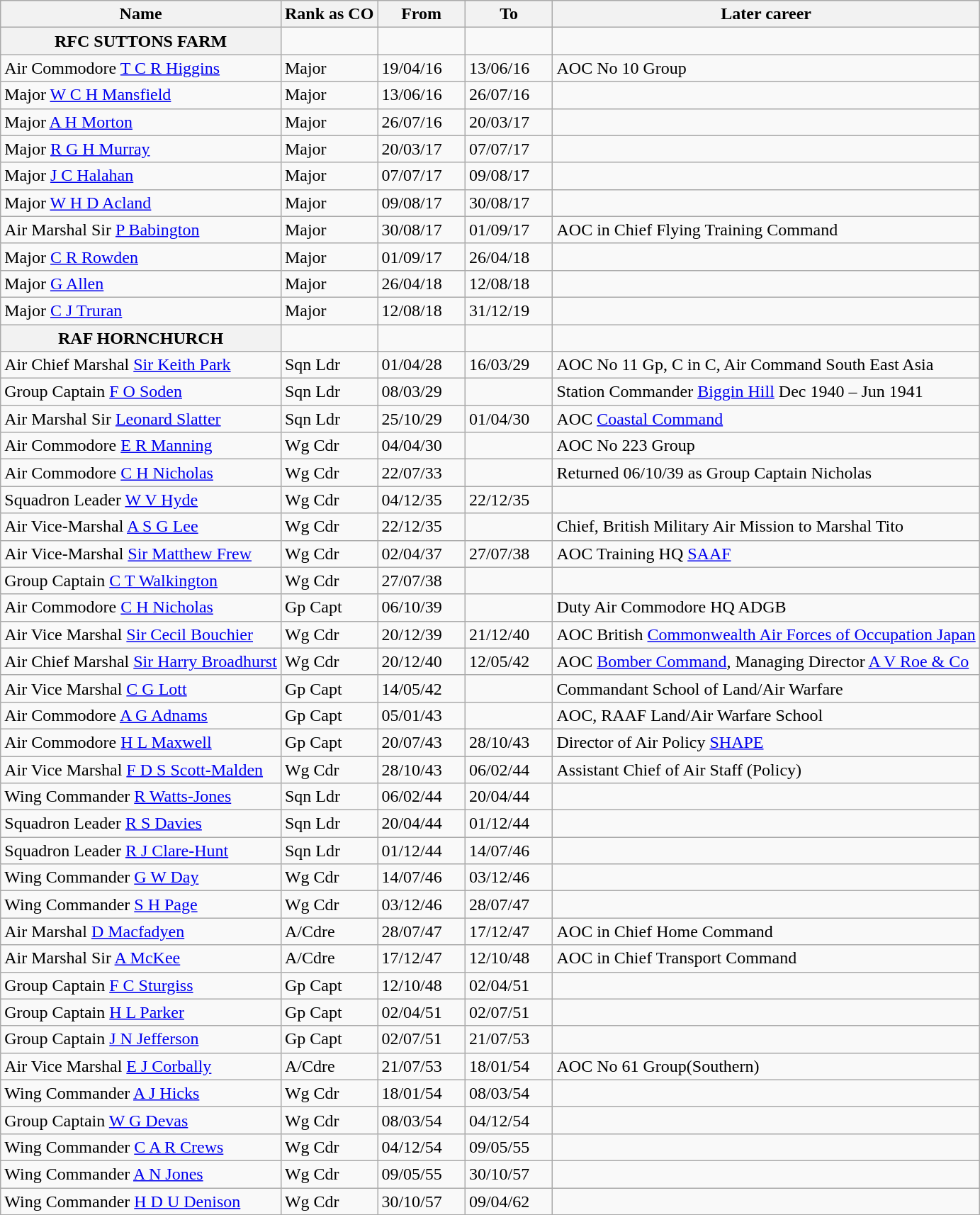<table class="wikitable">
<tr>
<th>Name</th>
<th>Rank as CO</th>
<th width="75">From</th>
<th width="75">To</th>
<th>Later career</th>
</tr>
<tr valign="top">
<th>RFC SUTTONS FARM</th>
<td></td>
<td></td>
<td></td>
<td></td>
</tr>
<tr valign="top">
<td>Air Commodore <a href='#'>T C R Higgins</a></td>
<td>Major</td>
<td>19/04/16</td>
<td>13/06/16</td>
<td>AOC No 10 Group</td>
</tr>
<tr valign="top">
<td>Major <a href='#'>W C H Mansfield</a></td>
<td>Major</td>
<td>13/06/16</td>
<td>26/07/16</td>
<td></td>
</tr>
<tr valign="top">
<td>Major <a href='#'>A H Morton</a></td>
<td>Major</td>
<td>26/07/16</td>
<td>20/03/17</td>
<td></td>
</tr>
<tr valign="top">
<td>Major <a href='#'>R G H Murray</a></td>
<td>Major</td>
<td>20/03/17</td>
<td>07/07/17</td>
<td></td>
</tr>
<tr valign="top">
<td>Major <a href='#'>J C Halahan</a></td>
<td>Major</td>
<td>07/07/17</td>
<td>09/08/17</td>
<td></td>
</tr>
<tr valign="top">
<td>Major <a href='#'>W H D Acland</a></td>
<td>Major</td>
<td>09/08/17</td>
<td>30/08/17</td>
<td></td>
</tr>
<tr valign="top">
<td>Air Marshal Sir <a href='#'>P Babington</a></td>
<td>Major</td>
<td>30/08/17</td>
<td>01/09/17</td>
<td>AOC in Chief Flying Training Command</td>
</tr>
<tr valign="top">
<td>Major <a href='#'>C R Rowden</a></td>
<td>Major</td>
<td>01/09/17</td>
<td>26/04/18</td>
<td></td>
</tr>
<tr valign="top">
<td>Major <a href='#'>G Allen</a></td>
<td>Major</td>
<td>26/04/18</td>
<td>12/08/18</td>
<td></td>
</tr>
<tr valign="top">
<td>Major <a href='#'>C J Truran</a></td>
<td>Major</td>
<td>12/08/18</td>
<td>31/12/19</td>
<td></td>
</tr>
<tr valign="top">
<th>RAF HORNCHURCH</th>
<td></td>
<td></td>
<td></td>
<td></td>
</tr>
<tr valign="top">
<td>Air Chief Marshal <a href='#'>Sir Keith Park</a></td>
<td>Sqn Ldr</td>
<td>01/04/28</td>
<td>16/03/29</td>
<td>AOC No 11 Gp, C in C, Air Command South East Asia</td>
</tr>
<tr valign="top">
<td>Group Captain <a href='#'>F O Soden</a></td>
<td>Sqn Ldr</td>
<td>08/03/29</td>
<td></td>
<td>Station Commander <a href='#'>Biggin Hill</a> Dec 1940 – Jun 1941</td>
</tr>
<tr valign="top">
<td>Air Marshal Sir <a href='#'>Leonard Slatter</a></td>
<td>Sqn Ldr</td>
<td>25/10/29</td>
<td>01/04/30</td>
<td>AOC <a href='#'>Coastal Command</a></td>
</tr>
<tr valign="top">
<td>Air Commodore <a href='#'>E R Manning</a></td>
<td>Wg Cdr</td>
<td>04/04/30</td>
<td></td>
<td>AOC No 223 Group</td>
</tr>
<tr valign="top">
<td>Air Commodore <a href='#'>C H Nicholas</a></td>
<td>Wg Cdr</td>
<td>22/07/33</td>
<td></td>
<td>Returned 06/10/39 as Group Captain Nicholas</td>
</tr>
<tr valign="top">
<td>Squadron Leader <a href='#'>W V Hyde</a></td>
<td>Wg Cdr</td>
<td>04/12/35</td>
<td>22/12/35</td>
<td></td>
</tr>
<tr valign="top">
<td>Air Vice-Marshal <a href='#'>A S G Lee</a></td>
<td>Wg Cdr</td>
<td>22/12/35</td>
<td></td>
<td>Chief, British Military Air Mission to Marshal Tito</td>
</tr>
<tr valign="top">
<td>Air Vice-Marshal <a href='#'>Sir Matthew Frew</a></td>
<td>Wg Cdr</td>
<td>02/04/37</td>
<td>27/07/38</td>
<td>AOC Training HQ <a href='#'>SAAF</a></td>
</tr>
<tr valign="top">
<td>Group Captain <a href='#'>C T Walkington</a></td>
<td>Wg Cdr</td>
<td>27/07/38</td>
<td></td>
<td></td>
</tr>
<tr valign="top">
<td>Air Commodore <a href='#'>C H Nicholas</a></td>
<td>Gp Capt</td>
<td>06/10/39</td>
<td></td>
<td>Duty Air Commodore HQ ADGB</td>
</tr>
<tr valign="top">
<td>Air Vice Marshal <a href='#'>Sir Cecil Bouchier</a></td>
<td>Wg Cdr</td>
<td>20/12/39</td>
<td>21/12/40</td>
<td>AOC British <a href='#'>Commonwealth Air Forces of Occupation Japan</a></td>
</tr>
<tr valign="top">
<td>Air Chief Marshal <a href='#'>Sir Harry Broadhurst</a></td>
<td>Wg Cdr</td>
<td>20/12/40</td>
<td>12/05/42</td>
<td>AOC <a href='#'>Bomber Command</a>, Managing Director <a href='#'>A V Roe & Co</a></td>
</tr>
<tr valign="top">
<td>Air Vice Marshal <a href='#'>C G Lott</a></td>
<td>Gp Capt</td>
<td>14/05/42</td>
<td></td>
<td>Commandant School of Land/Air Warfare</td>
</tr>
<tr valign="top">
<td>Air Commodore <a href='#'>A G Adnams</a></td>
<td>Gp Capt</td>
<td>05/01/43</td>
<td></td>
<td>AOC, RAAF Land/Air Warfare School</td>
</tr>
<tr valign="top">
<td>Air Commodore <a href='#'>H L Maxwell</a></td>
<td>Gp Capt</td>
<td>20/07/43</td>
<td>28/10/43</td>
<td>Director of Air Policy <a href='#'>SHAPE</a></td>
</tr>
<tr valign="top">
<td>Air Vice Marshal <a href='#'>F D S Scott-Malden</a></td>
<td>Wg Cdr</td>
<td>28/10/43</td>
<td>06/02/44</td>
<td>Assistant Chief of Air Staff (Policy)</td>
</tr>
<tr valign="top">
<td>Wing Commander <a href='#'>R Watts-Jones</a></td>
<td>Sqn Ldr</td>
<td>06/02/44</td>
<td>20/04/44</td>
<td></td>
</tr>
<tr valign="top">
<td>Squadron Leader <a href='#'>R S Davies</a></td>
<td>Sqn Ldr</td>
<td>20/04/44</td>
<td>01/12/44</td>
<td></td>
</tr>
<tr valign="top">
<td>Squadron Leader <a href='#'>R J Clare-Hunt</a></td>
<td>Sqn Ldr</td>
<td>01/12/44</td>
<td>14/07/46</td>
<td></td>
</tr>
<tr valign="top">
<td>Wing Commander <a href='#'>G W Day</a></td>
<td>Wg Cdr</td>
<td>14/07/46</td>
<td>03/12/46</td>
<td></td>
</tr>
<tr valign="top">
<td>Wing Commander <a href='#'>S H Page</a></td>
<td>Wg Cdr</td>
<td>03/12/46</td>
<td>28/07/47</td>
<td></td>
</tr>
<tr valign="top">
<td>Air Marshal <a href='#'>D Macfadyen</a></td>
<td>A/Cdre</td>
<td>28/07/47</td>
<td>17/12/47</td>
<td>AOC in Chief Home Command</td>
</tr>
<tr valign="top">
<td>Air Marshal Sir <a href='#'>A McKee</a></td>
<td>A/Cdre</td>
<td>17/12/47</td>
<td>12/10/48</td>
<td>AOC in Chief Transport Command</td>
</tr>
<tr valign="top">
<td>Group Captain <a href='#'>F C Sturgiss</a></td>
<td>Gp Capt</td>
<td>12/10/48</td>
<td>02/04/51</td>
<td></td>
</tr>
<tr valign="top">
<td>Group Captain <a href='#'>H L Parker</a></td>
<td>Gp Capt</td>
<td>02/04/51</td>
<td>02/07/51</td>
<td></td>
</tr>
<tr valign="top">
<td>Group Captain <a href='#'>J N Jefferson</a></td>
<td>Gp Capt</td>
<td>02/07/51</td>
<td>21/07/53</td>
<td></td>
</tr>
<tr valign="top">
<td>Air Vice Marshal <a href='#'>E J Corbally</a></td>
<td>A/Cdre</td>
<td>21/07/53</td>
<td>18/01/54</td>
<td>AOC No 61 Group(Southern)</td>
</tr>
<tr valign="top">
<td>Wing Commander <a href='#'>A J Hicks</a></td>
<td>Wg Cdr</td>
<td>18/01/54</td>
<td>08/03/54</td>
<td></td>
</tr>
<tr valign="top">
<td>Group Captain <a href='#'>W G Devas</a></td>
<td>Wg Cdr</td>
<td>08/03/54</td>
<td>04/12/54</td>
<td></td>
</tr>
<tr valign="top">
<td>Wing Commander <a href='#'>C A R Crews</a></td>
<td>Wg Cdr</td>
<td>04/12/54</td>
<td>09/05/55</td>
<td></td>
</tr>
<tr valign="top">
<td>Wing Commander <a href='#'>A N Jones</a></td>
<td>Wg Cdr</td>
<td>09/05/55</td>
<td>30/10/57</td>
<td></td>
</tr>
<tr valign="top">
<td>Wing Commander <a href='#'>H D U Denison</a></td>
<td>Wg Cdr</td>
<td>30/10/57</td>
<td>09/04/62</td>
<td></td>
</tr>
<tr>
</tr>
</table>
